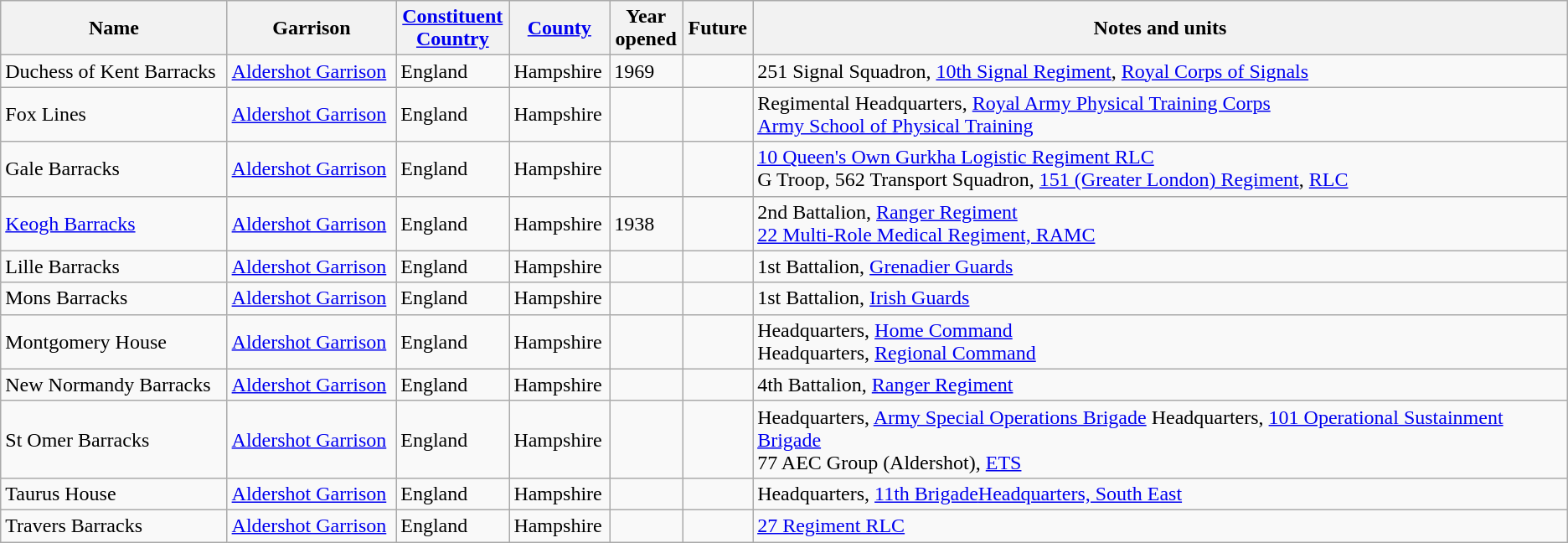<table class="wikitable sortable" border="1">
<tr>
<th style="width=14%">Name</th>
<th style="width=10%">Garrison</th>
<th style="width=10%"><a href='#'>Constituent<br>Country</a></th>
<th style="width=10%"><a href='#'>County</a></th>
<th style="width=4%">Year<br>opened</th>
<th>Future</th>
<th style="class=unsortable" width="52%">Notes and units</th>
</tr>
<tr>
<td>Duchess of Kent Barracks</td>
<td><a href='#'>Aldershot Garrison</a></td>
<td>England</td>
<td>Hampshire</td>
<td>1969</td>
<td></td>
<td>251 Signal Squadron, <a href='#'>10th Signal Regiment</a>, <a href='#'>Royal Corps of Signals</a></td>
</tr>
<tr>
<td>Fox Lines</td>
<td><a href='#'>Aldershot Garrison</a></td>
<td>England</td>
<td>Hampshire</td>
<td></td>
<td></td>
<td>Regimental Headquarters, <a href='#'>Royal Army Physical Training Corps</a><br><a href='#'>Army School of Physical Training</a></td>
</tr>
<tr>
<td>Gale Barracks</td>
<td><a href='#'>Aldershot Garrison</a></td>
<td>England</td>
<td>Hampshire</td>
<td></td>
<td></td>
<td><a href='#'>10 Queen's Own Gurkha Logistic Regiment RLC</a><br>G Troop, 562 Transport Squadron, <a href='#'>151 (Greater London) Regiment</a>, <a href='#'>RLC</a></td>
</tr>
<tr>
<td><a href='#'>Keogh Barracks</a></td>
<td><a href='#'>Aldershot Garrison</a></td>
<td>England</td>
<td>Hampshire</td>
<td>1938</td>
<td></td>
<td>2nd Battalion, <a href='#'>Ranger Regiment</a><br><a href='#'>22 Multi-Role Medical Regiment, RAMC</a></td>
</tr>
<tr>
<td>Lille Barracks</td>
<td><a href='#'>Aldershot Garrison</a></td>
<td>England</td>
<td>Hampshire</td>
<td></td>
<td></td>
<td>1st Battalion, <a href='#'>Grenadier Guards</a></td>
</tr>
<tr>
<td>Mons Barracks</td>
<td><a href='#'>Aldershot Garrison</a></td>
<td>England</td>
<td>Hampshire</td>
<td></td>
<td></td>
<td>1st Battalion, <a href='#'>Irish Guards</a></td>
</tr>
<tr>
<td>Montgomery House</td>
<td><a href='#'>Aldershot Garrison</a></td>
<td>England</td>
<td>Hampshire</td>
<td></td>
<td></td>
<td>Headquarters, <a href='#'>Home Command</a><br>Headquarters, <a href='#'>Regional Command</a></td>
</tr>
<tr>
<td>New Normandy Barracks</td>
<td><a href='#'>Aldershot Garrison</a></td>
<td>England</td>
<td>Hampshire</td>
<td></td>
<td></td>
<td>4th Battalion, <a href='#'>Ranger Regiment</a></td>
</tr>
<tr>
<td>St Omer Barracks</td>
<td><a href='#'>Aldershot Garrison</a></td>
<td>England</td>
<td>Hampshire</td>
<td></td>
<td></td>
<td>Headquarters, <a href='#'>Army Special Operations Brigade</a> Headquarters, <a href='#'>101 Operational Sustainment Brigade</a><br>77 AEC Group (Aldershot), <a href='#'>ETS</a></td>
</tr>
<tr>
<td>Taurus House</td>
<td><a href='#'>Aldershot Garrison</a></td>
<td>England</td>
<td>Hampshire</td>
<td></td>
<td></td>
<td>Headquarters, <a href='#'>11th Brigade</a><a href='#'>Headquarters, South East</a></td>
</tr>
<tr>
<td>Travers Barracks</td>
<td><a href='#'>Aldershot Garrison</a></td>
<td>England</td>
<td>Hampshire</td>
<td></td>
<td></td>
<td><a href='#'>27 Regiment RLC</a></td>
</tr>
</table>
